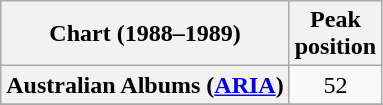<table class="wikitable sortable plainrowheaders" style="text-align:center">
<tr>
<th scope="col">Chart (1988–1989)</th>
<th scope="col">Peak<br>position</th>
</tr>
<tr>
<th scope="row">Australian Albums (<a href='#'>ARIA</a>)</th>
<td>52</td>
</tr>
<tr>
</tr>
<tr>
</tr>
<tr>
</tr>
<tr>
</tr>
<tr>
</tr>
</table>
